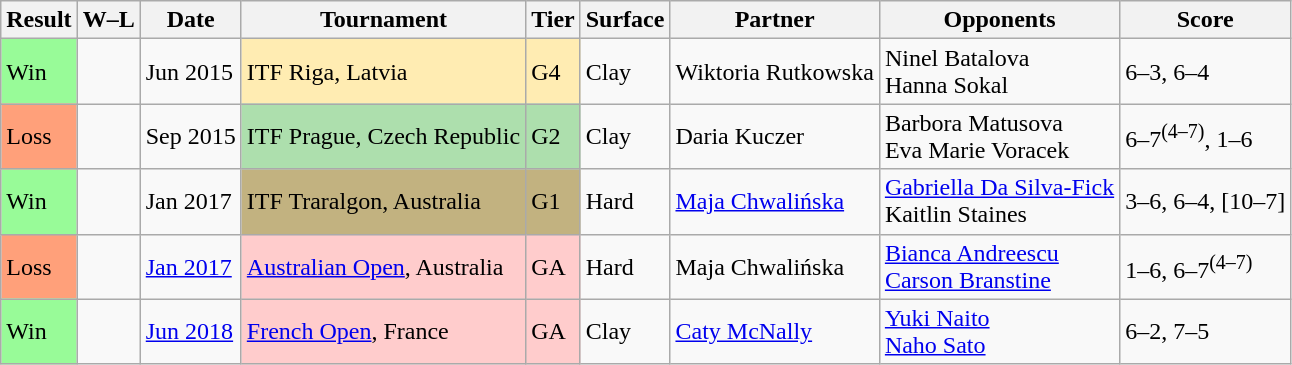<table class="sortable wikitable">
<tr>
<th scope="col">Result</th>
<th scope="col" class="unsortable">W–L</th>
<th scope="col">Date</th>
<th scope="col">Tournament</th>
<th scope="col">Tier</th>
<th scope="col">Surface</th>
<th scope="col">Partner</th>
<th scope="col">Opponents</th>
<th scope="col" class="unsortable">Score</th>
</tr>
<tr>
<td style="background:#98fb98">Win</td>
<td></td>
<td>Jun 2015</td>
<td style="background:#ffecb2">ITF Riga, Latvia</td>
<td style="background:#ffecb2">G4</td>
<td>Clay</td>
<td> Wiktoria Rutkowska</td>
<td> Ninel Batalova <br>  Hanna Sokal</td>
<td>6–3, 6–4</td>
</tr>
<tr>
<td style="background:#ffa07a">Loss</td>
<td></td>
<td>Sep 2015</td>
<td style="background:#ADDFAD">ITF Prague, Czech Republic</td>
<td style="background:#ADDFAD">G2</td>
<td>Clay</td>
<td> Daria Kuczer</td>
<td> Barbora Matusova <br>  Eva Marie Voracek</td>
<td>6–7<sup>(4–7)</sup>, 1–6</td>
</tr>
<tr>
<td style="background:#98fb98">Win</td>
<td></td>
<td>Jan 2017</td>
<td style="background:#C2B280">ITF Traralgon, Australia</td>
<td style="background:#C2B280">G1</td>
<td>Hard</td>
<td> <a href='#'>Maja Chwalińska</a></td>
<td> <a href='#'>Gabriella Da Silva-Fick</a> <br>  Kaitlin Staines</td>
<td>3–6, 6–4, [10–7]</td>
</tr>
<tr>
<td style="background:#ffa07a">Loss</td>
<td></td>
<td><a href='#'>Jan 2017</a></td>
<td style="background:#ffcccc"><a href='#'>Australian Open</a>, Australia</td>
<td style="background:#ffcccc">GA</td>
<td>Hard</td>
<td> Maja Chwalińska</td>
<td> <a href='#'>Bianca Andreescu</a> <br>  <a href='#'>Carson Branstine</a></td>
<td>1–6, 6–7<sup>(4–7)</sup></td>
</tr>
<tr>
<td style="background:#98FB98">Win</td>
<td></td>
<td><a href='#'>Jun 2018</a></td>
<td style="background:#ffcccc"><a href='#'>French Open</a>, France</td>
<td style="background:#ffcccc">GA</td>
<td>Clay</td>
<td> <a href='#'>Caty McNally</a></td>
<td> <a href='#'>Yuki Naito</a> <br>  <a href='#'>Naho Sato</a></td>
<td>6–2, 7–5</td>
</tr>
</table>
